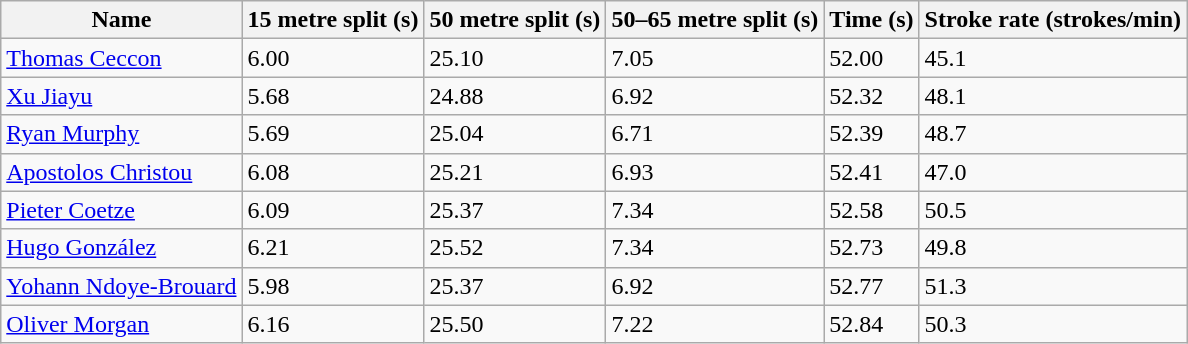<table class="wikitable sortable mw-collapsible">
<tr>
<th scope="col">Name</th>
<th scope="col">15 metre split (s)</th>
<th scope="col">50 metre split (s)</th>
<th scope="col">50–65 metre split (s)</th>
<th scope="col">Time (s)</th>
<th scope="col">Stroke rate (strokes/min)</th>
</tr>
<tr>
<td><a href='#'>Thomas Ceccon</a></td>
<td>6.00</td>
<td>25.10</td>
<td>7.05</td>
<td>52.00</td>
<td>45.1</td>
</tr>
<tr>
<td><a href='#'>Xu Jiayu</a></td>
<td>5.68</td>
<td>24.88</td>
<td>6.92</td>
<td>52.32</td>
<td>48.1</td>
</tr>
<tr>
<td><a href='#'>Ryan Murphy</a></td>
<td>5.69</td>
<td>25.04</td>
<td>6.71</td>
<td>52.39</td>
<td>48.7</td>
</tr>
<tr>
<td><a href='#'>Apostolos Christou</a></td>
<td>6.08</td>
<td>25.21</td>
<td>6.93</td>
<td>52.41</td>
<td>47.0</td>
</tr>
<tr>
<td><a href='#'>Pieter Coetze</a></td>
<td>6.09</td>
<td>25.37</td>
<td>7.34</td>
<td>52.58</td>
<td>50.5</td>
</tr>
<tr>
<td><a href='#'>Hugo González</a></td>
<td>6.21</td>
<td>25.52</td>
<td>7.34</td>
<td>52.73</td>
<td>49.8</td>
</tr>
<tr>
<td><a href='#'>Yohann Ndoye-Brouard</a></td>
<td>5.98</td>
<td>25.37</td>
<td>6.92</td>
<td>52.77</td>
<td>51.3</td>
</tr>
<tr>
<td><a href='#'>Oliver Morgan</a></td>
<td>6.16</td>
<td>25.50</td>
<td>7.22</td>
<td>52.84</td>
<td>50.3</td>
</tr>
</table>
